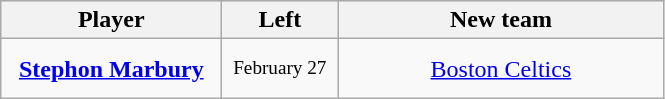<table class="wikitable" style="text-align: center">
<tr bgcolor="#dddddd">
<th style="width:140px">Player</th>
<th style="width:70px">Left</th>
<th style="width:210px">New team</th>
</tr>
<tr style="height:40px">
<td><strong><a href='#'>Stephon Marbury</a></strong></td>
<td style="font-size: 80%">February 27</td>
<td><a href='#'>Boston Celtics</a></td>
</tr>
</table>
